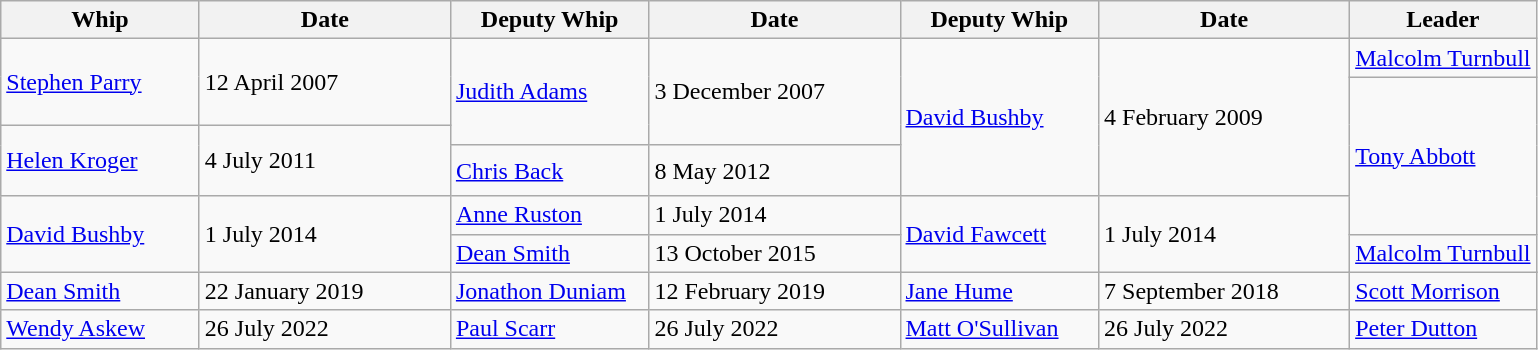<table class=wikitable>
<tr>
<th width=125px>Whip</th>
<th width=160px>Date</th>
<th width=125px>Deputy Whip</th>
<th width=160px>Date</th>
<th width=125px>Deputy Whip</th>
<th width=160px>Date</th>
<th>Leader</th>
</tr>
<tr>
<td rowspan=2 height=40px><a href='#'>Stephen Parry</a></td>
<td rowspan=2>12 April 2007</td>
<td rowspan=3 height=60px><a href='#'>Judith Adams</a></td>
<td rowspan=3>3 December 2007</td>
<td rowspan=4><a href='#'>David Bushby</a></td>
<td rowspan=4>4 February 2009</td>
<td><a href='#'>Malcolm Turnbull</a></td>
</tr>
<tr>
<td rowspan=4><a href='#'>Tony Abbott</a></td>
</tr>
<tr>
<td rowspan=2 height=40px><a href='#'>Helen Kroger</a></td>
<td rowspan=2>4 July 2011</td>
</tr>
<tr>
<td><a href='#'>Chris Back</a></td>
<td>8 May 2012</td>
</tr>
<tr>
<td rowspan=3><a href='#'>David Bushby</a></td>
<td rowspan=3>1 July 2014</td>
<td><a href='#'>Anne Ruston</a></td>
<td>1 July 2014</td>
<td rowspan=2><a href='#'>David Fawcett</a></td>
<td rowspan=2>1 July 2014</td>
</tr>
<tr>
<td rowspan=2><a href='#'>Dean Smith</a></td>
<td rowspan=2>13 October 2015</td>
<td><a href='#'>Malcolm Turnbull</a></td>
</tr>
<tr>
<td rowspan=2><a href='#'>Jane Hume</a></td>
<td rowspan=2>7 September 2018</td>
<td rowspan=2><a href='#'>Scott Morrison</a></td>
</tr>
<tr>
<td><a href='#'>Dean Smith</a></td>
<td>22 January 2019</td>
<td><a href='#'>Jonathon Duniam</a></td>
<td>12 February 2019</td>
</tr>
<tr>
<td><a href='#'>Wendy Askew</a></td>
<td>26 July 2022</td>
<td><a href='#'>Paul Scarr</a></td>
<td>26 July 2022</td>
<td><a href='#'>Matt O'Sullivan</a></td>
<td>26 July 2022</td>
<td><a href='#'>Peter Dutton</a></td>
</tr>
</table>
